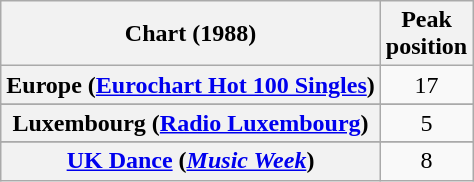<table class="wikitable sortable plainrowheaders" style="text-align:center">
<tr>
<th>Chart (1988)</th>
<th>Peak<br>position</th>
</tr>
<tr>
<th scope="row">Europe (<a href='#'>Eurochart Hot 100 Singles</a>)</th>
<td>17</td>
</tr>
<tr>
</tr>
<tr>
<th scope="row">Luxembourg (<a href='#'>Radio Luxembourg</a>)</th>
<td align="center">5</td>
</tr>
<tr>
</tr>
<tr>
<th scope="row"><a href='#'>UK Dance</a> (<em><a href='#'>Music Week</a></em>)</th>
<td>8</td>
</tr>
</table>
